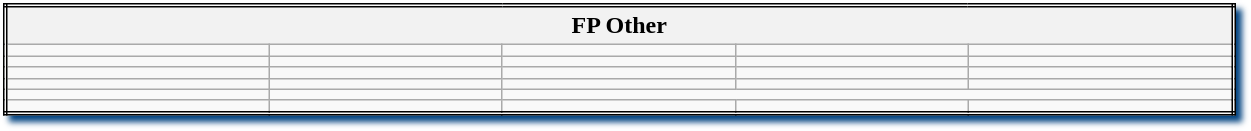<table class="wikitable mw-collapsible mw-collapsed" style="width:65%; border:double #000; box-shadow: 4px 4px 4px #054582;">
<tr>
<th colspan="5">FP Other</th>
</tr>
<tr>
<td></td>
<td></td>
<td></td>
<td></td>
<td></td>
</tr>
<tr>
<td></td>
<td></td>
<td></td>
<td></td>
<td></td>
</tr>
<tr>
<td></td>
<td></td>
<td></td>
<td></td>
<td></td>
</tr>
<tr>
<td></td>
<td></td>
<td></td>
<td></td>
<td></td>
</tr>
<tr>
<td></td>
<td></td>
</tr>
<tr>
<td></td>
<td></td>
<td></td>
<td></td>
<td></td>
</tr>
</table>
